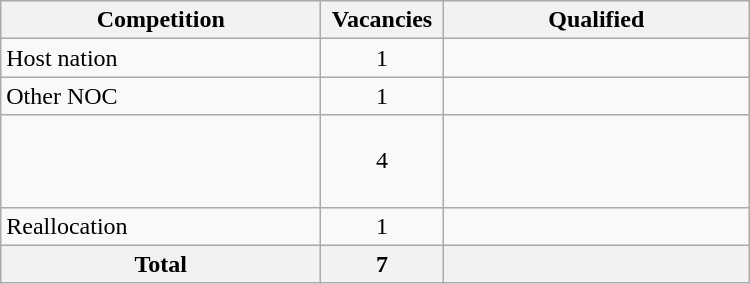<table class = "wikitable" width=500>
<tr>
<th width=300>Competition</th>
<th width=80>Vacancies</th>
<th width=300>Qualified</th>
</tr>
<tr>
<td>Host nation</td>
<td align="center">1</td>
<td></td>
</tr>
<tr>
<td>Other NOC</td>
<td align="center">1</td>
<td></td>
</tr>
<tr>
<td></td>
<td align="center">4</td>
<td><br><br><br></td>
</tr>
<tr>
<td>Reallocation</td>
<td align="center">1</td>
<td></td>
</tr>
<tr>
<th>Total</th>
<th>7</th>
<th></th>
</tr>
</table>
